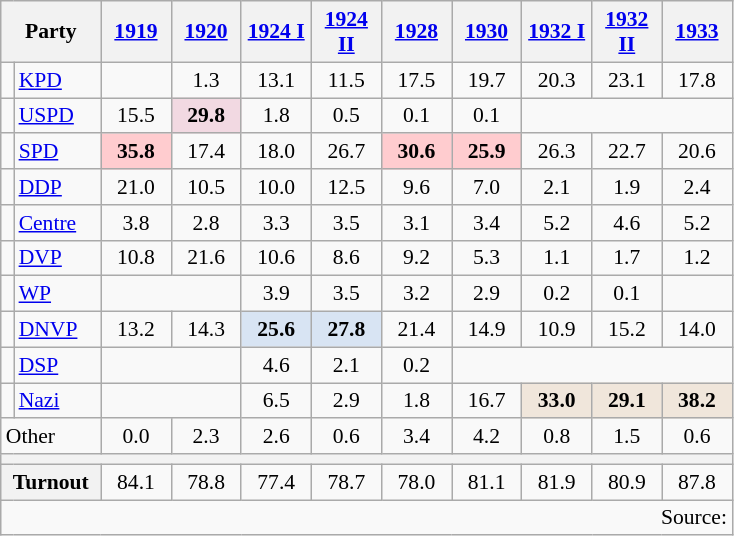<table class=wikitable style="font-size:90%; text-align:center">
<tr>
<th style="width:60px" colspan=2>Party</th>
<th style="width:40px"><a href='#'>1919</a></th>
<th style="width:40px"><a href='#'>1920</a></th>
<th style="width:40px"><a href='#'>1924 I</a></th>
<th style="width:40px"><a href='#'>1924 II</a></th>
<th style="width:40px"><a href='#'>1928</a></th>
<th style="width:40px"><a href='#'>1930</a></th>
<th style="width:40px"><a href='#'>1932 I</a></th>
<th style="width:40px"><a href='#'>1932 II</a></th>
<th style="width:40px"><a href='#'>1933</a></th>
</tr>
<tr>
<td bgcolor=></td>
<td align=left><a href='#'>KPD</a></td>
<td></td>
<td>1.3</td>
<td>13.1</td>
<td>11.5</td>
<td>17.5</td>
<td>19.7</td>
<td>20.3</td>
<td>23.1</td>
<td>17.8</td>
</tr>
<tr>
<td bgcolor=></td>
<td align=left><a href='#'>USPD</a></td>
<td>15.5</td>
<td bgcolor=#F2D9E2><strong>29.8</strong></td>
<td>1.8</td>
<td>0.5</td>
<td>0.1</td>
<td>0.1</td>
</tr>
<tr>
<td bgcolor=></td>
<td align=left><a href='#'>SPD</a></td>
<td bgcolor=#FFCCCF><strong>35.8</strong></td>
<td>17.4</td>
<td>18.0</td>
<td>26.7</td>
<td bgcolor=#FFCCCF><strong>30.6</strong></td>
<td bgcolor=#FFCCCF><strong>25.9</strong></td>
<td>26.3</td>
<td>22.7</td>
<td>20.6</td>
</tr>
<tr>
<td bgcolor=></td>
<td align=left><a href='#'>DDP</a></td>
<td>21.0</td>
<td>10.5</td>
<td>10.0</td>
<td>12.5</td>
<td>9.6</td>
<td>7.0</td>
<td>2.1</td>
<td>1.9</td>
<td>2.4</td>
</tr>
<tr>
<td bgcolor=></td>
<td align=left><a href='#'>Centre</a></td>
<td>3.8</td>
<td>2.8</td>
<td>3.3</td>
<td>3.5</td>
<td>3.1</td>
<td>3.4</td>
<td>5.2</td>
<td>4.6</td>
<td>5.2</td>
</tr>
<tr>
<td bgcolor=></td>
<td align=left><a href='#'>DVP</a></td>
<td>10.8</td>
<td>21.6</td>
<td>10.6</td>
<td>8.6</td>
<td>9.2</td>
<td>5.3</td>
<td>1.1</td>
<td>1.7</td>
<td>1.2</td>
</tr>
<tr>
<td bgcolor=></td>
<td align=left><a href='#'>WP</a></td>
<td colspan=2></td>
<td>3.9</td>
<td>3.5</td>
<td>3.2</td>
<td>2.9</td>
<td>0.2</td>
<td>0.1</td>
</tr>
<tr>
<td bgcolor=></td>
<td align=left><a href='#'>DNVP</a></td>
<td>13.2</td>
<td>14.3</td>
<td bgcolor=#D8E4F3><strong>25.6</strong></td>
<td bgcolor=#D8E4F3><strong>27.8</strong></td>
<td>21.4</td>
<td>14.9</td>
<td>10.9</td>
<td>15.2</td>
<td>14.0</td>
</tr>
<tr>
<td bgcolor=></td>
<td align=left><a href='#'>DSP</a></td>
<td colspan=2></td>
<td>4.6</td>
<td>2.1</td>
<td>0.2</td>
</tr>
<tr>
<td bgcolor=></td>
<td align=left><a href='#'>Nazi</a></td>
<td colspan=2></td>
<td>6.5</td>
<td>2.9</td>
<td>1.8</td>
<td>16.7</td>
<td bgcolor=#F0E6DB><strong>33.0</strong></td>
<td bgcolor=#F0E6DB><strong>29.1</strong></td>
<td bgcolor=#F0E6DB><strong>38.2</strong></td>
</tr>
<tr>
<td colspan=2 align=left>Other</td>
<td>0.0</td>
<td>2.3</td>
<td>2.6</td>
<td>0.6</td>
<td>3.4</td>
<td>4.2</td>
<td>0.8</td>
<td>1.5</td>
<td>0.6</td>
</tr>
<tr>
<th colspan=11></th>
</tr>
<tr>
<th colspan=2 align=left>Turnout</th>
<td>84.1</td>
<td>78.8</td>
<td>77.4</td>
<td>78.7</td>
<td>78.0</td>
<td>81.1</td>
<td>81.9</td>
<td>80.9</td>
<td>87.8</td>
</tr>
<tr>
<td colspan=11 align=right>Source: </td>
</tr>
</table>
